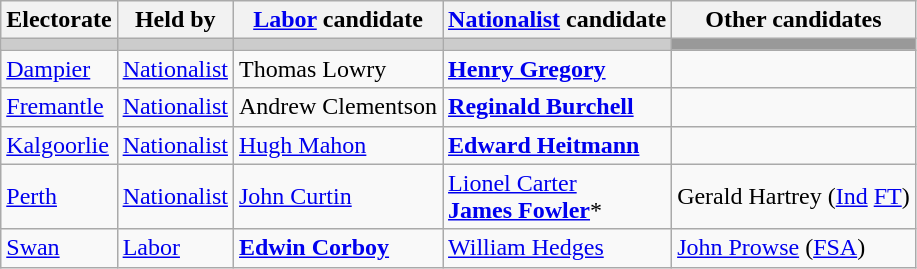<table class="wikitable">
<tr>
<th>Electorate</th>
<th>Held by</th>
<th><a href='#'>Labor</a> candidate</th>
<th><a href='#'>Nationalist</a> candidate</th>
<th>Other candidates</th>
</tr>
<tr bgcolor="#cccccc">
<td></td>
<td></td>
<td></td>
<td></td>
<td bgcolor="#999999"></td>
</tr>
<tr>
<td><a href='#'>Dampier</a></td>
<td><a href='#'>Nationalist</a></td>
<td>Thomas Lowry</td>
<td><strong><a href='#'>Henry Gregory</a></strong></td>
<td></td>
</tr>
<tr>
<td><a href='#'>Fremantle</a></td>
<td><a href='#'>Nationalist</a></td>
<td>Andrew Clementson</td>
<td><strong><a href='#'>Reginald Burchell</a></strong></td>
<td></td>
</tr>
<tr>
<td><a href='#'>Kalgoorlie</a></td>
<td><a href='#'>Nationalist</a></td>
<td><a href='#'>Hugh Mahon</a></td>
<td><strong><a href='#'>Edward Heitmann</a></strong></td>
<td></td>
</tr>
<tr>
<td><a href='#'>Perth</a></td>
<td><a href='#'>Nationalist</a></td>
<td><a href='#'>John Curtin</a></td>
<td><a href='#'>Lionel Carter</a><br><strong><a href='#'>James Fowler</a></strong>*</td>
<td>Gerald Hartrey (<a href='#'>Ind</a> <a href='#'>FT</a>)</td>
</tr>
<tr>
<td><a href='#'>Swan</a></td>
<td><a href='#'>Labor</a></td>
<td><strong><a href='#'>Edwin Corboy</a></strong></td>
<td><a href='#'>William Hedges</a></td>
<td><a href='#'>John Prowse</a> (<a href='#'>FSA</a>)</td>
</tr>
</table>
